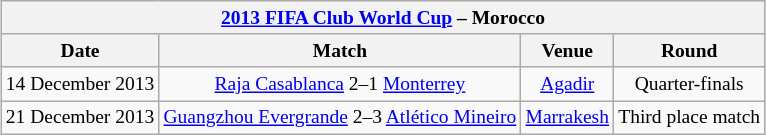<table class="wikitable" style="margin:1em auto 1em auto; text-align:center; font-size:small;">
<tr>
<th colspan="4"><a href='#'>2013 FIFA Club World Cup</a> – Morocco</th>
</tr>
<tr>
<th>Date</th>
<th>Match</th>
<th>Venue</th>
<th>Round</th>
</tr>
<tr>
<td>14 December 2013</td>
<td><a href='#'>Raja Casablanca</a>  2–1   <a href='#'>Monterrey</a></td>
<td><a href='#'>Agadir</a></td>
<td>Quarter-finals</td>
</tr>
<tr>
<td>21 December 2013</td>
<td><a href='#'>Guangzhou Evergrande</a>  2–3  <a href='#'>Atlético Mineiro</a></td>
<td><a href='#'>Marrakesh</a></td>
<td>Third place match</td>
</tr>
</table>
